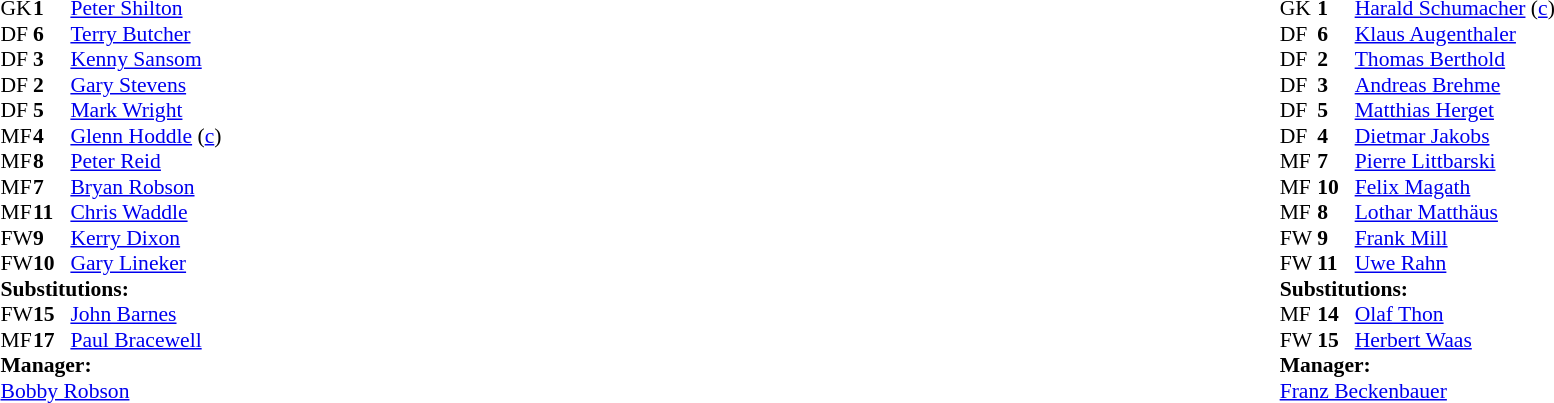<table width="100%">
<tr>
<td valign="top" width="50%"><br><table style="font-size: 90%" cellspacing="0" cellpadding="0">
<tr>
<td colspan="4"></td>
</tr>
<tr>
<th width=" "></th>
<th width="25"></th>
</tr>
<tr>
<td>GK</td>
<td><strong>1</strong></td>
<td><a href='#'>Peter Shilton</a></td>
</tr>
<tr>
<td>DF</td>
<td><strong>6</strong></td>
<td><a href='#'>Terry Butcher</a></td>
</tr>
<tr>
<td>DF</td>
<td><strong>3</strong></td>
<td><a href='#'>Kenny Sansom</a></td>
</tr>
<tr>
<td>DF</td>
<td><strong>2</strong></td>
<td><a href='#'>Gary Stevens</a></td>
</tr>
<tr>
<td>DF</td>
<td><strong>5</strong></td>
<td><a href='#'>Mark Wright</a></td>
</tr>
<tr>
<td>MF</td>
<td><strong>4</strong></td>
<td><a href='#'>Glenn Hoddle</a> (<a href='#'>c</a>)</td>
</tr>
<tr>
<td>MF</td>
<td><strong>8</strong></td>
<td><a href='#'>Peter Reid</a></td>
</tr>
<tr>
<td>MF</td>
<td><strong>7</strong></td>
<td><a href='#'>Bryan Robson</a></td>
<td></td>
<td></td>
</tr>
<tr>
<td>MF</td>
<td><strong>11</strong></td>
<td><a href='#'>Chris Waddle</a></td>
</tr>
<tr>
<td>FW</td>
<td><strong>9</strong></td>
<td><a href='#'>Kerry Dixon</a></td>
</tr>
<tr>
<td>FW</td>
<td><strong>10</strong></td>
<td><a href='#'>Gary Lineker</a></td>
<td></td>
<td></td>
</tr>
<tr>
<td colspan=3><strong>Substitutions:</strong></td>
</tr>
<tr>
<td>FW</td>
<td><strong>15</strong></td>
<td><a href='#'>John Barnes</a></td>
<td></td>
<td></td>
</tr>
<tr>
<td>MF</td>
<td><strong>17</strong></td>
<td><a href='#'>Paul Bracewell </a></td>
<td></td>
<td></td>
</tr>
<tr>
<td colspan=3><strong>Manager:</strong></td>
</tr>
<tr>
<td colspan=3><a href='#'>Bobby Robson</a></td>
</tr>
</table>
</td>
<td style="vertical-align:top; width:50%;"><br><table style="font-size:90%; margin:auto;" cellspacing="0" cellpadding="0">
<tr>
<th width=25></th>
<th width=25></th>
</tr>
<tr>
<td>GK</td>
<td><strong>1</strong></td>
<td><a href='#'>Harald Schumacher</a> (<a href='#'>c</a>)</td>
</tr>
<tr>
<td>DF</td>
<td><strong>6</strong></td>
<td><a href='#'>Klaus Augenthaler</a></td>
</tr>
<tr>
<td>DF</td>
<td><strong>2</strong></td>
<td><a href='#'>Thomas Berthold</a></td>
</tr>
<tr>
<td>DF</td>
<td><strong>3</strong></td>
<td><a href='#'>Andreas Brehme</a></td>
</tr>
<tr>
<td>DF</td>
<td><strong>5</strong></td>
<td><a href='#'>Matthias Herget</a></td>
</tr>
<tr>
<td>DF</td>
<td><strong>4</strong></td>
<td><a href='#'>Dietmar Jakobs</a></td>
</tr>
<tr>
<td>MF</td>
<td><strong>7</strong></td>
<td><a href='#'>Pierre Littbarski</a></td>
<td></td>
<td></td>
</tr>
<tr>
<td>MF</td>
<td><strong>10</strong></td>
<td><a href='#'>Felix Magath</a></td>
<td></td>
<td></td>
</tr>
<tr>
<td>MF</td>
<td><strong>8</strong></td>
<td><a href='#'>Lothar Matthäus</a></td>
</tr>
<tr>
<td>FW</td>
<td><strong>9</strong></td>
<td><a href='#'>Frank Mill</a></td>
</tr>
<tr>
<td>FW</td>
<td><strong>11</strong></td>
<td><a href='#'>Uwe Rahn</a></td>
</tr>
<tr>
<td colspan=3><strong>Substitutions:</strong></td>
</tr>
<tr>
<td>MF</td>
<td><strong>14</strong></td>
<td><a href='#'>Olaf Thon</a></td>
<td></td>
<td></td>
</tr>
<tr>
<td>FW</td>
<td><strong>15</strong></td>
<td><a href='#'>Herbert Waas</a></td>
<td></td>
<td></td>
</tr>
<tr>
<td colspan=3><strong>Manager:</strong></td>
</tr>
<tr>
<td colspan=3><a href='#'>Franz Beckenbauer</a></td>
</tr>
</table>
</td>
</tr>
</table>
